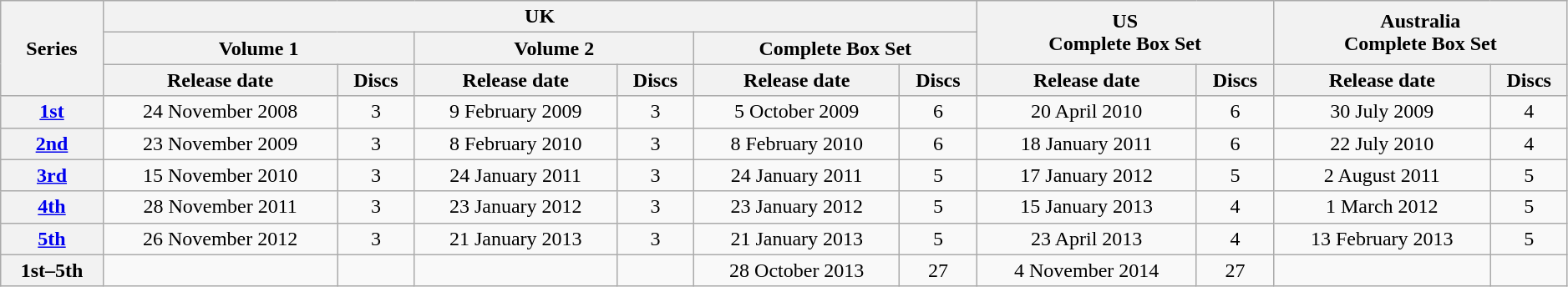<table class="wikitable" style="width:99%;text-align:center;">
<tr>
<th rowspan="3" scope="col">Series</th>
<th colspan="6" scope="colgroup">UK</th>
<th colspan="2" rowspan="2" scope="colgroup">US<br>Complete Box Set</th>
<th colspan="2" rowspan="2" scope="colgroup">Australia<br>Complete Box Set</th>
</tr>
<tr>
<th colspan="2" scope="colgroup">Volume 1</th>
<th colspan="2" scope="colgroup">Volume 2</th>
<th colspan="2" scope="colgroup">Complete Box Set</th>
</tr>
<tr>
<th scope="col">Release date</th>
<th scope="col">Discs</th>
<th scope="col">Release date</th>
<th scope="col">Discs</th>
<th scope="col">Release date</th>
<th scope="col">Discs</th>
<th scope="col">Release date</th>
<th scope="col">Discs</th>
<th scope="col">Release date</th>
<th scope="col">Discs</th>
</tr>
<tr>
<th><a href='#'>1st</a></th>
<td>24 November 2008</td>
<td>3</td>
<td>9 February 2009</td>
<td>3</td>
<td>5 October 2009</td>
<td>6</td>
<td>20 April 2010</td>
<td>6</td>
<td>30 July 2009</td>
<td>4</td>
</tr>
<tr>
<th><a href='#'>2nd</a></th>
<td>23 November 2009</td>
<td>3</td>
<td>8 February 2010</td>
<td>3</td>
<td>8 February 2010</td>
<td>6</td>
<td>18 January 2011</td>
<td>6</td>
<td>22 July 2010</td>
<td>4</td>
</tr>
<tr>
<th><a href='#'>3rd</a></th>
<td>15 November 2010</td>
<td>3</td>
<td>24 January 2011</td>
<td>3</td>
<td>24 January 2011</td>
<td>5</td>
<td>17 January 2012</td>
<td>5</td>
<td>2 August 2011</td>
<td>5</td>
</tr>
<tr>
<th><a href='#'>4th</a></th>
<td>28 November 2011</td>
<td>3</td>
<td>23 January 2012</td>
<td>3</td>
<td>23 January 2012</td>
<td>5</td>
<td>15 January 2013</td>
<td>4</td>
<td>1 March 2012</td>
<td>5</td>
</tr>
<tr>
<th><a href='#'>5th</a></th>
<td>26 November 2012</td>
<td>3</td>
<td>21 January 2013</td>
<td>3</td>
<td>21 January 2013</td>
<td>5</td>
<td>23 April 2013</td>
<td>4</td>
<td>13 February 2013</td>
<td>5</td>
</tr>
<tr>
<th>1st–5th</th>
<td></td>
<td></td>
<td></td>
<td></td>
<td>28 October 2013</td>
<td>27</td>
<td>4 November 2014</td>
<td>27</td>
<td></td>
<td></td>
</tr>
</table>
